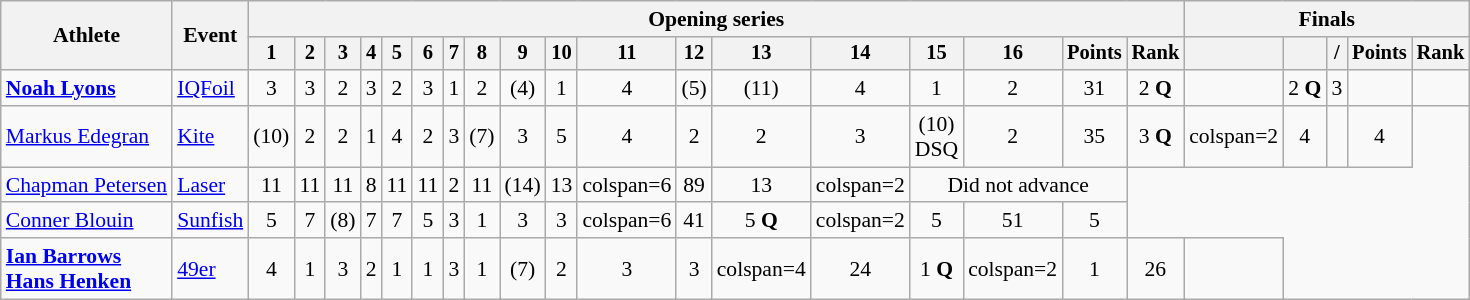<table class=wikitable style=font-size:90%;text-align:center>
<tr>
<th rowspan=2>Athlete</th>
<th rowspan=2>Event</th>
<th colspan=18>Opening series</th>
<th colspan=5>Finals</th>
</tr>
<tr style=font-size:95%>
<th>1</th>
<th>2</th>
<th>3</th>
<th>4</th>
<th>5</th>
<th>6</th>
<th>7</th>
<th>8</th>
<th>9</th>
<th>10</th>
<th>11</th>
<th>12</th>
<th>13</th>
<th>14</th>
<th>15</th>
<th>16</th>
<th>Points</th>
<th>Rank</th>
<th></th>
<th></th>
<th> / </th>
<th>Points</th>
<th>Rank</th>
</tr>
<tr>
<td align=left><strong><a href='#'>Noah Lyons</a></strong></td>
<td align=left><a href='#'>IQFoil</a></td>
<td>3</td>
<td>3</td>
<td>2</td>
<td>3</td>
<td>2<br></td>
<td>3</td>
<td>1</td>
<td>2</td>
<td>(4)</td>
<td>1</td>
<td>4</td>
<td>(5)</td>
<td>(11)<br></td>
<td>4</td>
<td>1</td>
<td>2</td>
<td>31</td>
<td>2 <strong>Q</strong></td>
<td></td>
<td>2 <strong>Q</strong></td>
<td>3</td>
<td></td>
<td></td>
</tr>
<tr>
<td align=left><a href='#'>Markus Edegran</a></td>
<td align=left><a href='#'>Kite</a></td>
<td>(10)<br></td>
<td>2</td>
<td>2</td>
<td>1</td>
<td>4</td>
<td>2</td>
<td>3</td>
<td>(7)</td>
<td>3</td>
<td>5</td>
<td>4</td>
<td>2</td>
<td>2</td>
<td>3</td>
<td>(10)<br>DSQ</td>
<td>2</td>
<td>35</td>
<td>3 <strong>Q</strong></td>
<td>colspan=2 </td>
<td>4</td>
<td></td>
<td>4</td>
</tr>
<tr>
<td align=left><a href='#'>Chapman Petersen</a></td>
<td align=left><a href='#'>Laser</a></td>
<td>11</td>
<td>11</td>
<td>11</td>
<td>8</td>
<td>11</td>
<td>11</td>
<td>2</td>
<td>11</td>
<td>(14)</td>
<td>13</td>
<td>colspan=6 </td>
<td>89</td>
<td>13</td>
<td>colspan=2 </td>
<td colspan=3>Did not advance</td>
</tr>
<tr>
<td align=left><a href='#'>Conner Blouin</a></td>
<td align=left><a href='#'>Sunfish</a></td>
<td>5</td>
<td>7</td>
<td>(8)</td>
<td>7</td>
<td>7</td>
<td>5</td>
<td>3</td>
<td>1</td>
<td>3</td>
<td>3</td>
<td>colspan=6 </td>
<td>41</td>
<td>5 <strong>Q</strong></td>
<td>colspan=2 </td>
<td>5</td>
<td>51</td>
<td>5</td>
</tr>
<tr>
<td align=left><strong><a href='#'>Ian Barrows</a><br><a href='#'>Hans Henken</a></strong></td>
<td align=left><a href='#'>49er</a></td>
<td>4</td>
<td>1</td>
<td>3</td>
<td>2</td>
<td>1</td>
<td>1</td>
<td>3</td>
<td>1</td>
<td>(7)</td>
<td>2</td>
<td>3</td>
<td>3</td>
<td>colspan=4 </td>
<td>24</td>
<td>1 <strong>Q</strong></td>
<td>colspan=2 </td>
<td>1</td>
<td>26</td>
<td></td>
</tr>
</table>
